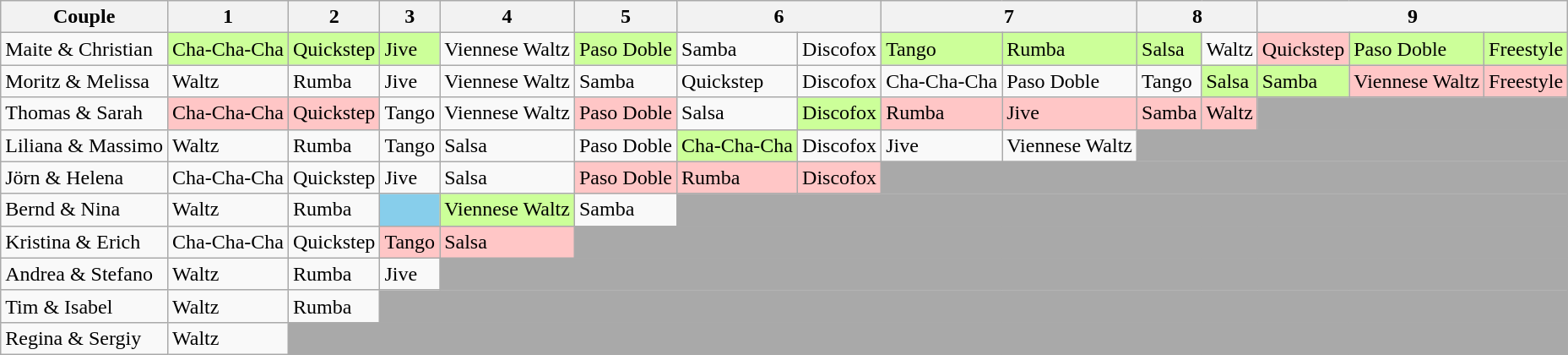<table class="wikitable" align="center">
<tr>
<th>Couple</th>
<th>1</th>
<th>2</th>
<th>3</th>
<th>4</th>
<th>5</th>
<th colspan=2>6</th>
<th colspan=2>7</th>
<th colspan=2>8</th>
<th colspan=3>9</th>
</tr>
<tr>
<td>Maite & Christian</td>
<td bgcolor=#CCFF99>Cha-Cha-Cha</td>
<td bgcolor=#CCFF99>Quickstep</td>
<td bgcolor=#CCFF99>Jive</td>
<td>Viennese Waltz</td>
<td bgcolor=#CCFF99>Paso Doble</td>
<td>Samba</td>
<td>Discofox</td>
<td bgcolor=#CCFF99>Tango</td>
<td bgcolor=#CCFF99>Rumba</td>
<td bgcolor=#CCFF99>Salsa</td>
<td>Waltz</td>
<td bgcolor=#FFC6C6>Quickstep</td>
<td bgcolor=#CCFF99>Paso Doble</td>
<td bgcolor=#CCFF99>Freestyle</td>
</tr>
<tr>
<td>Moritz & Melissa</td>
<td>Waltz</td>
<td>Rumba</td>
<td>Jive</td>
<td>Viennese Waltz</td>
<td>Samba</td>
<td>Quickstep</td>
<td>Discofox</td>
<td>Cha-Cha-Cha</td>
<td>Paso Doble</td>
<td>Tango</td>
<td bgcolor=#CCFF99>Salsa</td>
<td bgcolor=#CCFF99>Samba</td>
<td bgcolor=#FFC6C6>Viennese Waltz</td>
<td bgcolor=#FFC6C6>Freestyle</td>
</tr>
<tr>
<td>Thomas & Sarah</td>
<td bgcolor=#FFC6C6>Cha-Cha-Cha</td>
<td bgcolor=#FFC6C6>Quickstep</td>
<td>Tango</td>
<td>Viennese Waltz</td>
<td bgcolor=#FFC6C6>Paso Doble</td>
<td>Salsa</td>
<td bgcolor=#CCFF99>Discofox</td>
<td bgcolor=#FFC6C6>Rumba</td>
<td bgcolor=#FFC6C6>Jive</td>
<td bgcolor=#FFC6C6>Samba</td>
<td bgcolor=#FFC6C6>Waltz</td>
<td colspan="3" bgcolor="darkgray"></td>
</tr>
<tr>
<td>Liliana & Massimo</td>
<td>Waltz</td>
<td>Rumba</td>
<td>Tango</td>
<td>Salsa</td>
<td>Paso Doble</td>
<td bgcolor=#CCFF99>Cha-Cha-Cha</td>
<td>Discofox</td>
<td>Jive</td>
<td>Viennese Waltz</td>
<td colspan=5 bgcolor=darkgray></td>
</tr>
<tr>
<td>Jörn & Helena</td>
<td>Cha-Cha-Cha</td>
<td>Quickstep</td>
<td>Jive</td>
<td>Salsa</td>
<td bgcolor=#FFC6C6>Paso Doble</td>
<td bgcolor=#FFC6C6>Rumba</td>
<td bgcolor=#FFC6C6>Discofox</td>
<td colspan=7 bgcolor=darkgray></td>
</tr>
<tr>
<td>Bernd & Nina</td>
<td>Waltz</td>
<td>Rumba</td>
<td style="background:skyblue;"></td>
<td bgcolor="#CCFF99">Viennese Waltz</td>
<td>Samba</td>
<td colspan=9 bgcolor=darkgray></td>
</tr>
<tr>
<td>Kristina & Erich</td>
<td>Cha-Cha-Cha</td>
<td>Quickstep</td>
<td bgcolor=#FFC6C6>Tango</td>
<td bgcolor=#FFC6C6>Salsa</td>
<td colspan=10 bgcolor=darkgray></td>
</tr>
<tr>
<td>Andrea & Stefano</td>
<td>Waltz</td>
<td>Rumba</td>
<td>Jive</td>
<td colspan=11 bgcolor=darkgray></td>
</tr>
<tr>
<td>Tim & Isabel</td>
<td>Waltz</td>
<td>Rumba</td>
<td colspan=12 bgcolor=darkgray></td>
</tr>
<tr>
<td>Regina & Sergiy</td>
<td>Waltz</td>
<td colspan=13 bgcolor=darkgray></td>
</tr>
</table>
